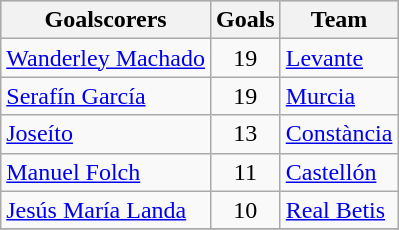<table class="wikitable sortable" class="wikitable">
<tr style="background:#ccc; text-align:center;">
<th>Goalscorers</th>
<th>Goals</th>
<th>Team</th>
</tr>
<tr>
<td> <a href='#'>Wanderley Machado</a></td>
<td style="text-align:center;">19</td>
<td><a href='#'>Levante</a></td>
</tr>
<tr>
<td> <a href='#'>Serafín García</a></td>
<td style="text-align:center;">19</td>
<td><a href='#'>Murcia</a></td>
</tr>
<tr>
<td> <a href='#'>Joseíto</a></td>
<td style="text-align:center;">13</td>
<td><a href='#'>Constància</a></td>
</tr>
<tr>
<td> <a href='#'>Manuel Folch</a></td>
<td style="text-align:center;">11</td>
<td><a href='#'>Castellón</a></td>
</tr>
<tr>
<td> <a href='#'>Jesús María Landa</a></td>
<td style="text-align:center;">10</td>
<td><a href='#'>Real Betis</a></td>
</tr>
<tr>
</tr>
</table>
